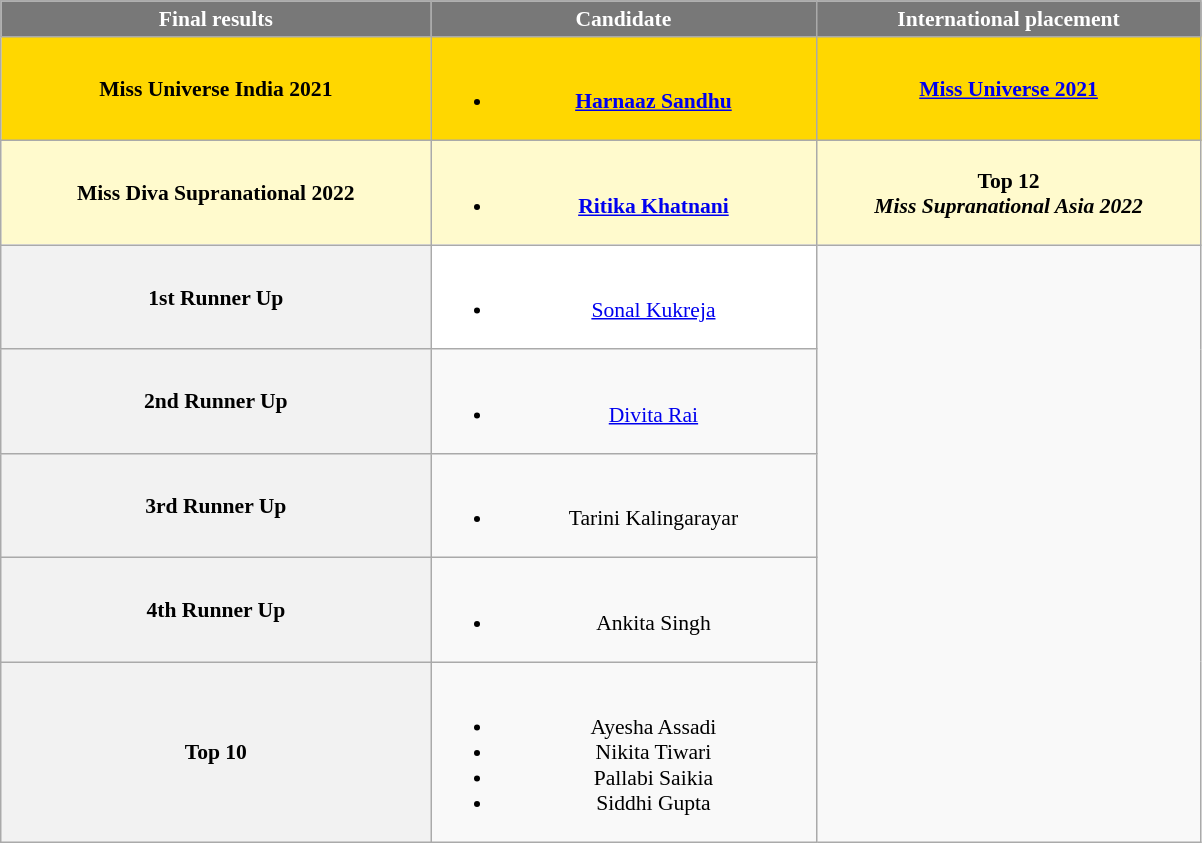<table class="wikitable sortable" style="font-size:90%;">
<tr>
<th style="width:280px;background-color:#787878;color:#FFFFFF;">Final results</th>
<th style="width:250px;background-color:#787878;color:#FFFFFF;">Candidate</th>
<th style="width:250px;background-color:#787878;color:#FFFFFF;">International placement</th>
</tr>
<tr align="center" style="background:gold; font-weight: bold">
<td>Miss Universe India 2021</td>
<td><br><ul><li><a href='#'>Harnaaz Sandhu</a></li></ul></td>
<td><a href='#'>Miss Universe 2021</a></td>
</tr>
<tr align="center" style="background:#FFFACD; font-weight: bold">
<td>Miss Diva Supranational 2022</td>
<td><br><ul><li><a href='#'>Ritika Khatnani</a></li></ul></td>
<td>Top 12 <br> <em>Miss Supranational Asia 2022</em></td>
</tr>
<tr align="center" style="background:white;">
<th>1st Runner Up</th>
<td><br><ul><li><a href='#'>Sonal Kukreja</a></li></ul></td>
</tr>
<tr align="center">
<th>2nd Runner Up</th>
<td><br><ul><li><a href='#'>Divita Rai</a></li></ul></td>
</tr>
<tr align="center">
<th>3rd Runner Up</th>
<td><br><ul><li>Tarini Kalingarayar</li></ul></td>
</tr>
<tr align="center">
<th>4th Runner Up</th>
<td><br><ul><li>Ankita Singh</li></ul></td>
</tr>
<tr align="center">
<th>Top 10</th>
<td><br><ul><li>Ayesha Assadi</li><li>Nikita Tiwari</li><li>Pallabi Saikia</li><li>Siddhi Gupta</li></ul></td>
</tr>
</table>
